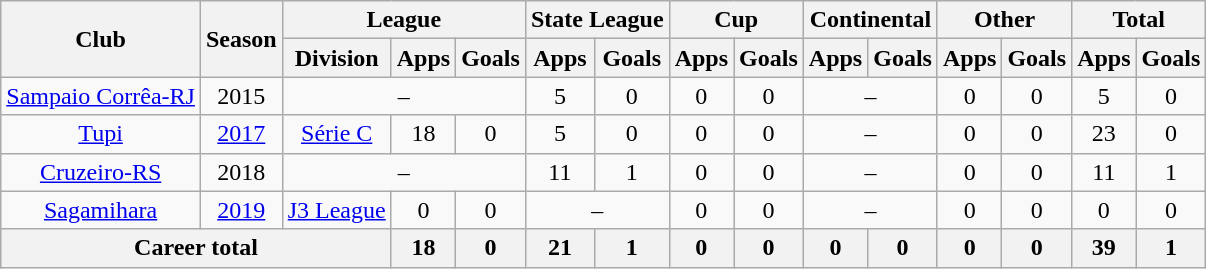<table class="wikitable" style="text-align: center">
<tr>
<th rowspan="2">Club</th>
<th rowspan="2">Season</th>
<th colspan="3">League</th>
<th colspan="2">State League</th>
<th colspan="2">Cup</th>
<th colspan="2">Continental</th>
<th colspan="2">Other</th>
<th colspan="2">Total</th>
</tr>
<tr>
<th>Division</th>
<th>Apps</th>
<th>Goals</th>
<th>Apps</th>
<th>Goals</th>
<th>Apps</th>
<th>Goals</th>
<th>Apps</th>
<th>Goals</th>
<th>Apps</th>
<th>Goals</th>
<th>Apps</th>
<th>Goals</th>
</tr>
<tr>
<td><a href='#'>Sampaio Corrêa-RJ</a></td>
<td>2015</td>
<td colspan="3">–</td>
<td>5</td>
<td>0</td>
<td>0</td>
<td>0</td>
<td colspan="2">–</td>
<td>0</td>
<td>0</td>
<td>5</td>
<td>0</td>
</tr>
<tr>
<td><a href='#'>Tupi</a></td>
<td><a href='#'>2017</a></td>
<td><a href='#'>Série C</a></td>
<td>18</td>
<td>0</td>
<td>5</td>
<td>0</td>
<td>0</td>
<td>0</td>
<td colspan="2">–</td>
<td>0</td>
<td>0</td>
<td>23</td>
<td>0</td>
</tr>
<tr>
<td><a href='#'>Cruzeiro-RS</a></td>
<td>2018</td>
<td colspan="3">–</td>
<td>11</td>
<td>1</td>
<td>0</td>
<td>0</td>
<td colspan="2">–</td>
<td>0</td>
<td>0</td>
<td>11</td>
<td>1</td>
</tr>
<tr>
<td><a href='#'>Sagamihara</a></td>
<td><a href='#'>2019</a></td>
<td><a href='#'>J3 League</a></td>
<td>0</td>
<td>0</td>
<td colspan="2">–</td>
<td>0</td>
<td>0</td>
<td colspan="2">–</td>
<td>0</td>
<td>0</td>
<td>0</td>
<td>0</td>
</tr>
<tr>
<th colspan="3"><strong>Career total</strong></th>
<th>18</th>
<th>0</th>
<th>21</th>
<th>1</th>
<th>0</th>
<th>0</th>
<th>0</th>
<th>0</th>
<th>0</th>
<th>0</th>
<th>39</th>
<th>1</th>
</tr>
</table>
